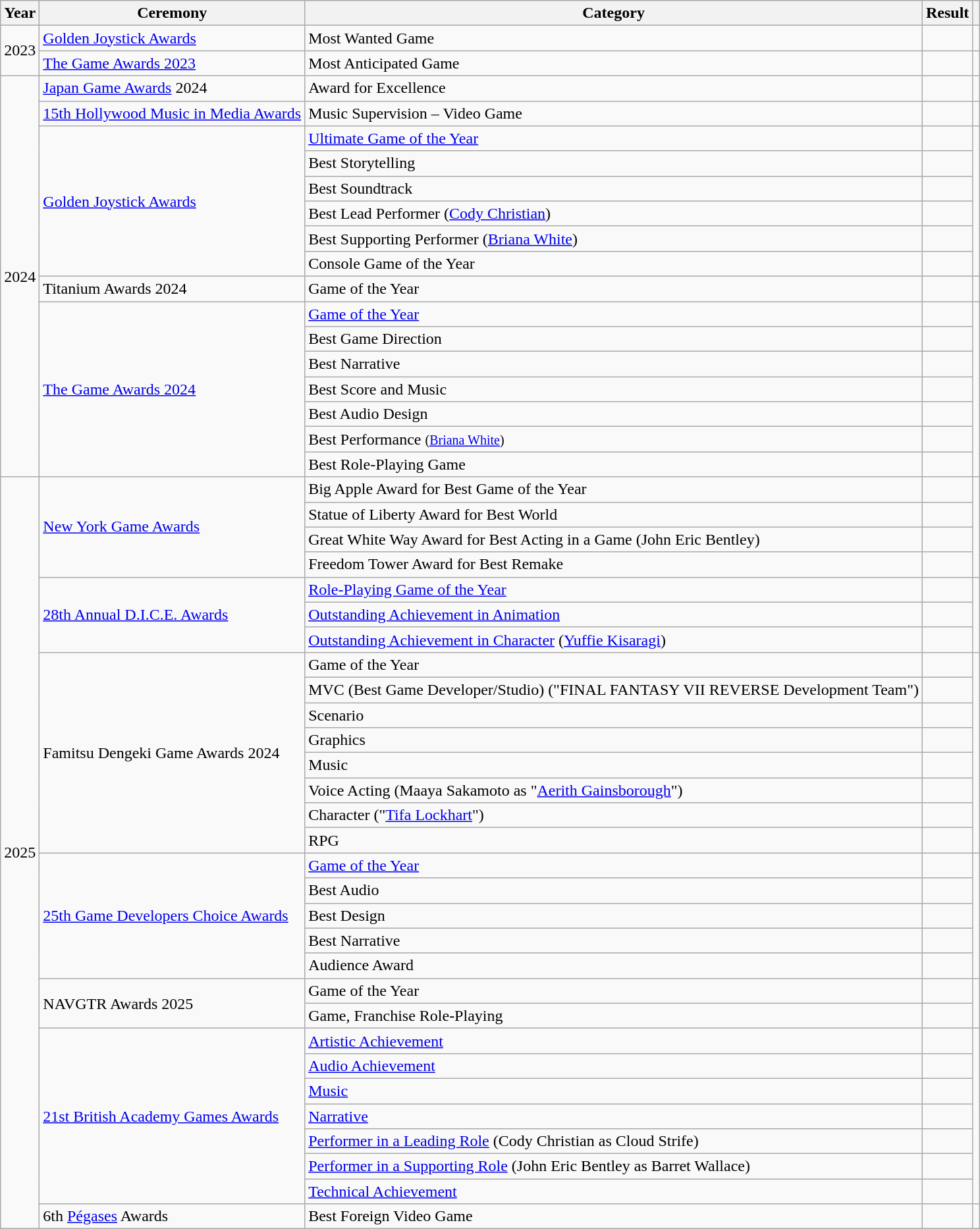<table class="wikitable plainrowheaders sortable" width="auto">
<tr>
<th scope="col">Year</th>
<th scope="col">Ceremony</th>
<th scope="col">Category</th>
<th scope="col">Result</th>
<th scope="col" class="unsortable"></th>
</tr>
<tr>
<td style="text-align:center;" rowspan="2">2023</td>
<td><a href='#'>Golden Joystick Awards</a></td>
<td>Most Wanted Game</td>
<td></td>
<td style="text-align:center;"></td>
</tr>
<tr>
<td><a href='#'>The Game Awards 2023</a></td>
<td>Most Anticipated Game</td>
<td></td>
<td style="text-align:center;"></td>
</tr>
<tr>
<td style="text-align:center;" rowspan="16">2024</td>
<td><a href='#'>Japan Game Awards</a> 2024</td>
<td>Award for Excellence</td>
<td></td>
<td style="text-align:center;" rowspan="1"></td>
</tr>
<tr>
<td><a href='#'>15th Hollywood Music in Media Awards</a></td>
<td>Music Supervision – Video Game</td>
<td></td>
<td align="center"></td>
</tr>
<tr>
<td rowspan="6"><a href='#'>Golden Joystick Awards</a></td>
<td><a href='#'>Ultimate Game of the Year</a></td>
<td></td>
<td rowspan="6" style="text-align:center;"></td>
</tr>
<tr>
<td>Best Storytelling</td>
<td></td>
</tr>
<tr>
<td>Best Soundtrack</td>
<td></td>
</tr>
<tr>
<td>Best Lead Performer (<a href='#'>Cody Christian</a>)</td>
<td></td>
</tr>
<tr>
<td>Best Supporting Performer (<a href='#'>Briana White</a>)</td>
<td></td>
</tr>
<tr>
<td>Console Game of the Year</td>
<td></td>
</tr>
<tr>
<td>Titanium Awards 2024</td>
<td>Game of the Year</td>
<td></td>
<td rowspan="1" style="text-align:center;"></td>
</tr>
<tr>
<td rowspan="7"><a href='#'>The Game Awards 2024</a></td>
<td><a href='#'>Game of the Year</a></td>
<td></td>
<td rowspan="7" style="text-align:center;"></td>
</tr>
<tr>
<td>Best Game Direction</td>
<td></td>
</tr>
<tr>
<td>Best Narrative</td>
<td></td>
</tr>
<tr>
<td>Best Score and Music</td>
<td></td>
</tr>
<tr>
<td>Best Audio Design</td>
<td></td>
</tr>
<tr>
<td>Best Performance <small>(<a href='#'>Briana White</a>)</small></td>
<td></td>
</tr>
<tr>
<td>Best Role-Playing Game</td>
<td></td>
</tr>
<tr>
<td rowspan="30" style="text-align:center;">2025</td>
<td rowspan="4"><a href='#'>New York Game Awards</a></td>
<td>Big Apple Award for Best Game of the Year</td>
<td></td>
<td rowspan="4" style="text-align:center;"></td>
</tr>
<tr>
<td>Statue of Liberty Award for Best World</td>
<td></td>
</tr>
<tr>
<td>Great White Way Award for Best Acting in a Game (John Eric Bentley)</td>
<td></td>
</tr>
<tr>
<td>Freedom Tower Award for Best Remake</td>
<td></td>
</tr>
<tr>
<td rowspan="3"><a href='#'>28th Annual D.I.C.E. Awards</a></td>
<td><a href='#'>Role-Playing Game of the Year</a></td>
<td></td>
<td rowspan="3" style="text-align:center;"></td>
</tr>
<tr>
<td><a href='#'>Outstanding Achievement in Animation</a></td>
<td></td>
</tr>
<tr>
<td><a href='#'>Outstanding Achievement in Character</a> (<a href='#'>Yuffie Kisaragi</a>)</td>
<td></td>
</tr>
<tr>
<td rowspan="8">Famitsu Dengeki Game Awards 2024</td>
<td>Game of the Year</td>
<td></td>
<td rowspan="8" style="text-align: center;"></td>
</tr>
<tr>
<td>MVC (Best Game Developer/Studio) ("FINAL FANTASY VII REVERSE Development Team")</td>
<td></td>
</tr>
<tr>
<td>Scenario</td>
<td></td>
</tr>
<tr>
<td>Graphics</td>
<td></td>
</tr>
<tr>
<td>Music</td>
<td></td>
</tr>
<tr>
<td>Voice Acting (Maaya Sakamoto as "<a href='#'>Aerith Gainsborough</a>")</td>
<td></td>
</tr>
<tr>
<td>Character ("<a href='#'>Tifa Lockhart</a>")</td>
<td></td>
</tr>
<tr>
<td>RPG</td>
<td></td>
</tr>
<tr>
<td rowspan="5"><a href='#'>25th Game Developers Choice Awards</a></td>
<td><a href='#'>Game of the Year</a></td>
<td></td>
<td rowspan="5" style="text-align:center;"></td>
</tr>
<tr>
<td>Best Audio</td>
<td></td>
</tr>
<tr>
<td>Best Design</td>
<td></td>
</tr>
<tr>
<td>Best Narrative</td>
<td></td>
</tr>
<tr>
<td>Audience Award</td>
<td></td>
</tr>
<tr>
<td rowspan="2">NAVGTR Awards 2025</td>
<td>Game of the Year</td>
<td></td>
<td align="center" rowspan="2"></td>
</tr>
<tr>
<td>Game, Franchise Role-Playing</td>
<td></td>
</tr>
<tr>
<td rowspan="7"><a href='#'>21st British Academy Games Awards</a></td>
<td><a href='#'>Artistic Achievement</a></td>
<td></td>
<td align="center" rowspan="7"></td>
</tr>
<tr>
<td><a href='#'>Audio Achievement</a></td>
<td></td>
</tr>
<tr>
<td><a href='#'>Music</a></td>
<td></td>
</tr>
<tr>
<td><a href='#'>Narrative</a></td>
<td></td>
</tr>
<tr>
<td><a href='#'>Performer in a Leading Role</a> (Cody Christian as Cloud Strife)</td>
<td></td>
</tr>
<tr>
<td><a href='#'>Performer in a Supporting Role</a> (John Eric Bentley as Barret Wallace)</td>
<td></td>
</tr>
<tr>
<td><a href='#'>Technical Achievement</a></td>
<td></td>
</tr>
<tr>
<td>6th <a href='#'>Pégases</a> Awards</td>
<td>Best Foreign Video Game</td>
<td></td>
<td align="center"></td>
</tr>
</table>
